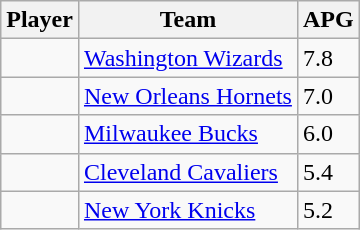<table class="wikitable sortable">
<tr>
<th>Player</th>
<th>Team</th>
<th>APG</th>
</tr>
<tr>
<td></td>
<td><a href='#'>Washington Wizards</a></td>
<td>7.8</td>
</tr>
<tr>
<td></td>
<td><a href='#'>New Orleans Hornets</a></td>
<td>7.0</td>
</tr>
<tr>
<td></td>
<td><a href='#'>Milwaukee Bucks</a></td>
<td>6.0</td>
</tr>
<tr>
<td></td>
<td><a href='#'>Cleveland Cavaliers</a></td>
<td>5.4</td>
</tr>
<tr>
<td></td>
<td><a href='#'>New York Knicks</a></td>
<td>5.2</td>
</tr>
</table>
